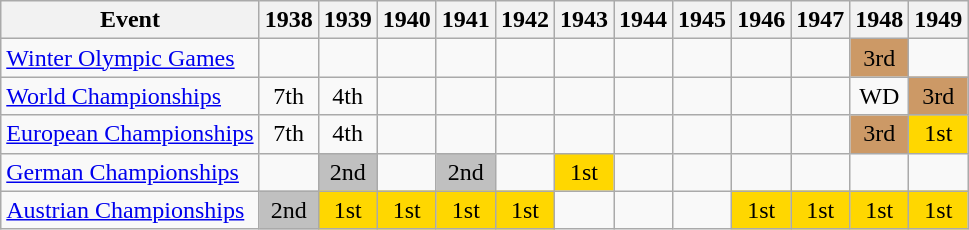<table class="wikitable">
<tr>
<th>Event</th>
<th>1938</th>
<th>1939</th>
<th>1940</th>
<th>1941</th>
<th>1942</th>
<th>1943</th>
<th>1944</th>
<th>1945</th>
<th>1946</th>
<th>1947</th>
<th>1948</th>
<th>1949</th>
</tr>
<tr>
<td><a href='#'>Winter Olympic Games</a></td>
<td></td>
<td></td>
<td></td>
<td></td>
<td></td>
<td></td>
<td></td>
<td></td>
<td></td>
<td></td>
<td align="center" bgcolor="cc9966">3rd</td>
<td></td>
</tr>
<tr>
<td><a href='#'>World Championships</a></td>
<td align="center">7th</td>
<td align="center">4th</td>
<td></td>
<td></td>
<td></td>
<td></td>
<td></td>
<td></td>
<td></td>
<td></td>
<td align="center">WD</td>
<td align="center" bgcolor="cc9966">3rd</td>
</tr>
<tr>
<td><a href='#'>European Championships</a></td>
<td align="center">7th</td>
<td align="center">4th</td>
<td></td>
<td></td>
<td></td>
<td></td>
<td></td>
<td></td>
<td></td>
<td></td>
<td align="center" bgcolor="cc9966">3rd</td>
<td align="center" bgcolor="gold">1st</td>
</tr>
<tr>
<td><a href='#'>German Championships</a></td>
<td></td>
<td align="center" bgcolor="silver">2nd</td>
<td></td>
<td align="center" bgcolor="silver">2nd</td>
<td></td>
<td align="center" bgcolor="gold">1st</td>
<td></td>
<td></td>
<td></td>
<td></td>
<td></td>
<td></td>
</tr>
<tr>
<td><a href='#'>Austrian Championships</a></td>
<td align="center" bgcolor="silver">2nd</td>
<td align="center" bgcolor="gold">1st</td>
<td align="center" bgcolor="gold">1st</td>
<td align="center" bgcolor="gold">1st</td>
<td align="center" bgcolor="gold">1st</td>
<td></td>
<td></td>
<td></td>
<td align="center" bgcolor="gold">1st</td>
<td align="center" bgcolor="gold">1st</td>
<td align="center" bgcolor="gold">1st</td>
<td align="center" bgcolor="gold">1st</td>
</tr>
</table>
